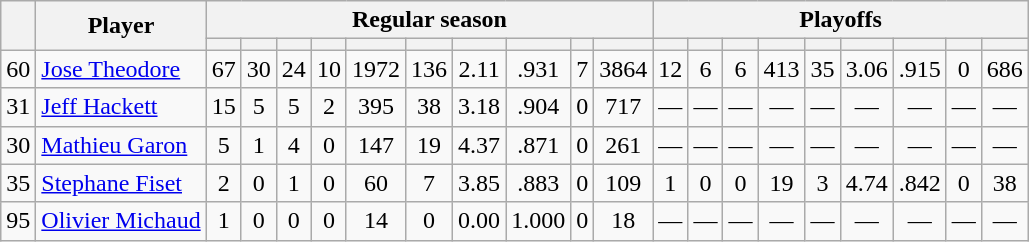<table class="wikitable plainrowheaders" style="text-align:center;">
<tr>
<th scope="col" rowspan="2"></th>
<th scope="col" rowspan="2">Player</th>
<th scope=colgroup colspan=10>Regular season</th>
<th scope=colgroup colspan=9>Playoffs</th>
</tr>
<tr>
<th scope="col"></th>
<th scope="col"></th>
<th scope="col"></th>
<th scope="col"></th>
<th scope="col"></th>
<th scope="col"></th>
<th scope="col"></th>
<th scope="col"></th>
<th scope="col"></th>
<th scope="col"></th>
<th scope="col"></th>
<th scope="col"></th>
<th scope="col"></th>
<th scope="col"></th>
<th scope="col"></th>
<th scope="col"></th>
<th scope="col"></th>
<th scope="col"></th>
<th scope="col"></th>
</tr>
<tr>
<td scope="row">60</td>
<td align="left"><a href='#'>Jose Theodore</a></td>
<td>67</td>
<td>30</td>
<td>24</td>
<td>10</td>
<td>1972</td>
<td>136</td>
<td>2.11</td>
<td>.931</td>
<td>7</td>
<td>3864</td>
<td>12</td>
<td>6</td>
<td>6</td>
<td>413</td>
<td>35</td>
<td>3.06</td>
<td>.915</td>
<td>0</td>
<td>686</td>
</tr>
<tr>
<td scope="row">31</td>
<td align="left"><a href='#'>Jeff Hackett</a></td>
<td>15</td>
<td>5</td>
<td>5</td>
<td>2</td>
<td>395</td>
<td>38</td>
<td>3.18</td>
<td>.904</td>
<td>0</td>
<td>717</td>
<td>—</td>
<td>—</td>
<td>—</td>
<td>—</td>
<td>—</td>
<td>—</td>
<td>—</td>
<td>—</td>
<td>—</td>
</tr>
<tr>
<td scope="row">30</td>
<td align="left"><a href='#'>Mathieu Garon</a></td>
<td>5</td>
<td>1</td>
<td>4</td>
<td>0</td>
<td>147</td>
<td>19</td>
<td>4.37</td>
<td>.871</td>
<td>0</td>
<td>261</td>
<td>—</td>
<td>—</td>
<td>—</td>
<td>—</td>
<td>—</td>
<td>—</td>
<td>—</td>
<td>—</td>
<td>—</td>
</tr>
<tr>
<td scope="row">35</td>
<td align="left"><a href='#'>Stephane Fiset</a></td>
<td>2</td>
<td>0</td>
<td>1</td>
<td>0</td>
<td>60</td>
<td>7</td>
<td>3.85</td>
<td>.883</td>
<td>0</td>
<td>109</td>
<td>1</td>
<td>0</td>
<td>0</td>
<td>19</td>
<td>3</td>
<td>4.74</td>
<td>.842</td>
<td>0</td>
<td>38</td>
</tr>
<tr>
<td scope="row">95</td>
<td align="left"><a href='#'>Olivier Michaud</a></td>
<td>1</td>
<td>0</td>
<td>0</td>
<td>0</td>
<td>14</td>
<td>0</td>
<td>0.00</td>
<td>1.000</td>
<td>0</td>
<td>18</td>
<td>—</td>
<td>—</td>
<td>—</td>
<td>—</td>
<td>—</td>
<td>—</td>
<td>—</td>
<td>—</td>
<td>—</td>
</tr>
</table>
